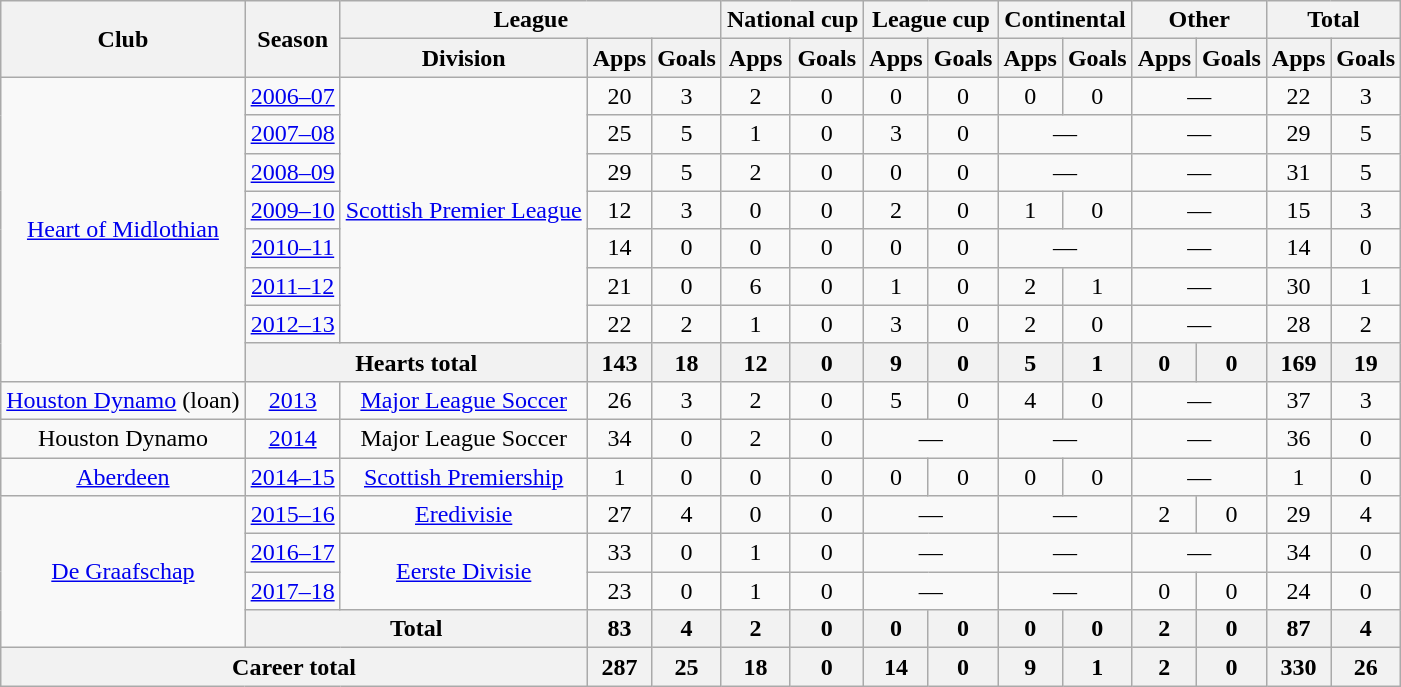<table class="wikitable" style="text-align:center">
<tr>
<th rowspan="2">Club</th>
<th rowspan="2">Season</th>
<th colspan="3">League</th>
<th colspan="2">National cup</th>
<th colspan="2">League cup</th>
<th colspan="2">Continental</th>
<th colspan="2">Other</th>
<th colspan="2">Total</th>
</tr>
<tr>
<th>Division</th>
<th>Apps</th>
<th>Goals</th>
<th>Apps</th>
<th>Goals</th>
<th>Apps</th>
<th>Goals</th>
<th>Apps</th>
<th>Goals</th>
<th>Apps</th>
<th>Goals</th>
<th>Apps</th>
<th>Goals</th>
</tr>
<tr>
<td rowspan="8"><a href='#'>Heart of Midlothian</a></td>
<td><a href='#'>2006–07</a></td>
<td rowspan="7"><a href='#'>Scottish Premier League</a></td>
<td>20</td>
<td>3</td>
<td>2</td>
<td>0</td>
<td>0</td>
<td>0</td>
<td>0</td>
<td>0</td>
<td colspan="2">—</td>
<td>22</td>
<td>3</td>
</tr>
<tr>
<td><a href='#'>2007–08</a></td>
<td>25</td>
<td>5</td>
<td>1</td>
<td>0</td>
<td>3</td>
<td>0</td>
<td colspan="2">—</td>
<td colspan="2">—</td>
<td>29</td>
<td>5</td>
</tr>
<tr>
<td><a href='#'>2008–09</a></td>
<td>29</td>
<td>5</td>
<td>2</td>
<td>0</td>
<td>0</td>
<td>0</td>
<td colspan="2">—</td>
<td colspan="2">—</td>
<td>31</td>
<td>5</td>
</tr>
<tr>
<td><a href='#'>2009–10</a></td>
<td>12</td>
<td>3</td>
<td>0</td>
<td>0</td>
<td>2</td>
<td>0</td>
<td>1</td>
<td>0</td>
<td colspan="2">—</td>
<td>15</td>
<td>3</td>
</tr>
<tr>
<td><a href='#'>2010–11</a></td>
<td>14</td>
<td>0</td>
<td>0</td>
<td>0</td>
<td>0</td>
<td>0</td>
<td colspan="2">—</td>
<td colspan="2">—</td>
<td>14</td>
<td>0</td>
</tr>
<tr>
<td><a href='#'>2011–12</a></td>
<td>21</td>
<td>0</td>
<td>6</td>
<td>0</td>
<td>1</td>
<td>0</td>
<td>2</td>
<td>1</td>
<td colspan="2">—</td>
<td>30</td>
<td>1</td>
</tr>
<tr>
<td><a href='#'>2012–13</a></td>
<td>22</td>
<td>2</td>
<td>1</td>
<td>0</td>
<td>3</td>
<td>0</td>
<td>2</td>
<td>0</td>
<td colspan="2">—</td>
<td>28</td>
<td>2</td>
</tr>
<tr>
<th colspan="2">Hearts total</th>
<th>143</th>
<th>18</th>
<th>12</th>
<th>0</th>
<th>9</th>
<th>0</th>
<th>5</th>
<th>1</th>
<th>0</th>
<th>0</th>
<th>169</th>
<th>19</th>
</tr>
<tr>
<td><a href='#'>Houston Dynamo</a> (loan)</td>
<td><a href='#'>2013</a></td>
<td><a href='#'>Major League Soccer</a></td>
<td>26</td>
<td>3</td>
<td>2</td>
<td>0</td>
<td>5</td>
<td>0</td>
<td>4</td>
<td>0</td>
<td colspan="2">—</td>
<td>37</td>
<td>3</td>
</tr>
<tr>
<td>Houston Dynamo</td>
<td><a href='#'>2014</a></td>
<td>Major League Soccer</td>
<td>34</td>
<td>0</td>
<td>2</td>
<td>0</td>
<td colspan="2">—</td>
<td colspan="2">—</td>
<td colspan="2">—</td>
<td>36</td>
<td>0</td>
</tr>
<tr>
<td><a href='#'>Aberdeen</a></td>
<td><a href='#'>2014–15</a></td>
<td><a href='#'>Scottish Premiership</a></td>
<td>1</td>
<td>0</td>
<td>0</td>
<td>0</td>
<td>0</td>
<td>0</td>
<td>0</td>
<td>0</td>
<td colspan="2">—</td>
<td>1</td>
<td>0</td>
</tr>
<tr>
<td rowspan="4"><a href='#'>De Graafschap</a></td>
<td><a href='#'>2015–16</a></td>
<td><a href='#'>Eredivisie</a></td>
<td>27</td>
<td>4</td>
<td>0</td>
<td>0</td>
<td colspan="2">—</td>
<td colspan="2">—</td>
<td>2</td>
<td>0</td>
<td>29</td>
<td>4</td>
</tr>
<tr>
<td><a href='#'>2016–17</a></td>
<td rowspan="2"><a href='#'>Eerste Divisie</a></td>
<td>33</td>
<td>0</td>
<td>1</td>
<td>0</td>
<td colspan="2">—</td>
<td colspan="2">—</td>
<td colspan="2">—</td>
<td>34</td>
<td>0</td>
</tr>
<tr>
<td><a href='#'>2017–18</a></td>
<td>23</td>
<td>0</td>
<td>1</td>
<td>0</td>
<td colspan="2">—</td>
<td colspan="2">—</td>
<td>0</td>
<td>0</td>
<td>24</td>
<td>0</td>
</tr>
<tr>
<th colspan="2">Total</th>
<th>83</th>
<th>4</th>
<th>2</th>
<th>0</th>
<th>0</th>
<th>0</th>
<th>0</th>
<th>0</th>
<th>2</th>
<th>0</th>
<th>87</th>
<th>4</th>
</tr>
<tr>
<th colspan="3">Career total</th>
<th>287</th>
<th>25</th>
<th>18</th>
<th>0</th>
<th>14</th>
<th>0</th>
<th>9</th>
<th>1</th>
<th>2</th>
<th>0</th>
<th>330</th>
<th>26</th>
</tr>
</table>
